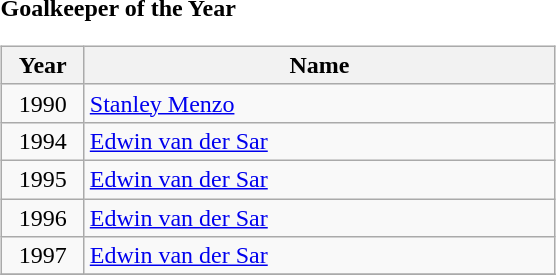<table width=33%>
<tr>
<td width=33% align=left valign=top><br><strong>Goalkeeper of the Year</strong><table class="wikitable" style="width:90%">
<tr valign=top>
<th width=15% align=center>Year</th>
<th width=85% align=center>Name</th>
</tr>
<tr valign=top>
<td align=center>1990</td>
<td> <a href='#'>Stanley Menzo</a></td>
</tr>
<tr valign=top>
<td align=center>1994</td>
<td> <a href='#'>Edwin van der Sar</a></td>
</tr>
<tr valign=top>
<td align=center>1995</td>
<td> <a href='#'>Edwin van der Sar</a></td>
</tr>
<tr valign=top>
<td align=center>1996</td>
<td> <a href='#'>Edwin van der Sar</a></td>
</tr>
<tr valign=top>
<td align=center>1997</td>
<td> <a href='#'>Edwin van der Sar</a></td>
</tr>
<tr valign=top>
</tr>
</table>
</td>
</tr>
</table>
